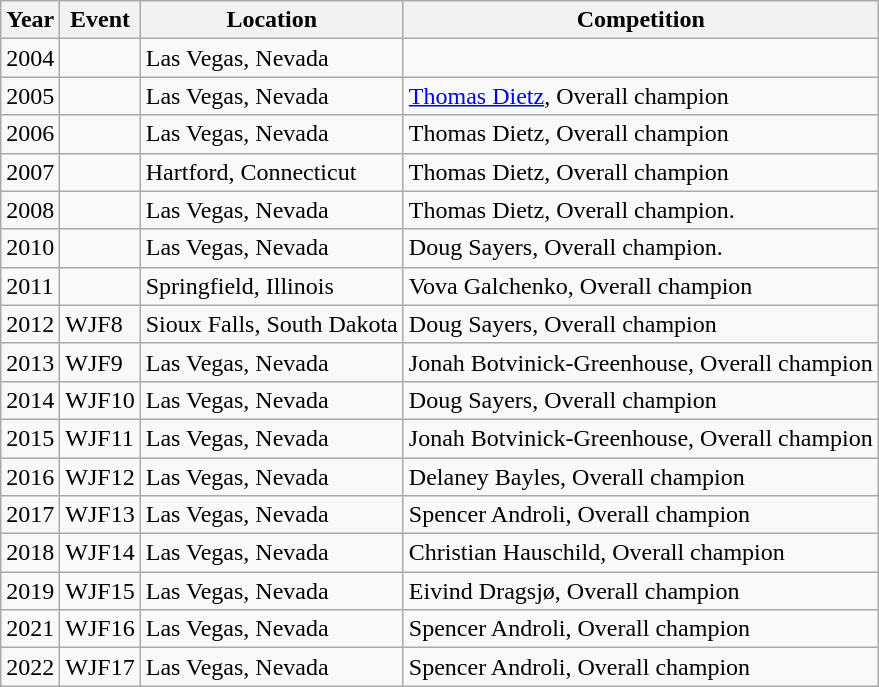<table class="wikitable">
<tr>
<th>Year</th>
<th>Event</th>
<th>Location</th>
<th>Competition</th>
</tr>
<tr>
<td>2004</td>
<td></td>
<td>Las Vegas, Nevada</td>
<td></td>
</tr>
<tr>
<td>2005</td>
<td></td>
<td>Las Vegas, Nevada</td>
<td><a href='#'>Thomas Dietz</a>, Overall champion</td>
</tr>
<tr>
<td>2006</td>
<td></td>
<td>Las Vegas, Nevada</td>
<td>Thomas Dietz, Overall champion</td>
</tr>
<tr>
<td>2007</td>
<td></td>
<td>Hartford, Connecticut</td>
<td>Thomas Dietz, Overall champion</td>
</tr>
<tr>
<td>2008</td>
<td></td>
<td>Las Vegas, Nevada</td>
<td>Thomas Dietz, Overall champion.</td>
</tr>
<tr>
<td>2010</td>
<td></td>
<td>Las Vegas, Nevada</td>
<td>Doug Sayers, Overall champion.</td>
</tr>
<tr>
<td>2011</td>
<td></td>
<td>Springfield, Illinois</td>
<td>Vova Galchenko, Overall champion</td>
</tr>
<tr>
<td>2012</td>
<td>WJF8</td>
<td>Sioux Falls, South Dakota</td>
<td>Doug Sayers, Overall champion</td>
</tr>
<tr>
<td>2013</td>
<td>WJF9</td>
<td>Las Vegas, Nevada</td>
<td>Jonah Botvinick-Greenhouse, Overall champion</td>
</tr>
<tr>
<td>2014</td>
<td>WJF10</td>
<td>Las Vegas, Nevada</td>
<td>Doug Sayers, Overall champion</td>
</tr>
<tr>
<td>2015</td>
<td>WJF11</td>
<td>Las Vegas, Nevada</td>
<td>Jonah Botvinick-Greenhouse, Overall champion</td>
</tr>
<tr>
<td>2016</td>
<td>WJF12</td>
<td>Las Vegas, Nevada</td>
<td>Delaney Bayles, Overall champion</td>
</tr>
<tr>
<td>2017</td>
<td>WJF13</td>
<td>Las Vegas, Nevada</td>
<td>Spencer Androli, Overall champion</td>
</tr>
<tr>
<td>2018</td>
<td>WJF14</td>
<td>Las Vegas, Nevada</td>
<td>Christian Hauschild, Overall champion</td>
</tr>
<tr>
<td>2019</td>
<td>WJF15</td>
<td>Las Vegas, Nevada</td>
<td>Eivind Dragsjø, Overall champion</td>
</tr>
<tr>
<td>2021</td>
<td>WJF16</td>
<td>Las Vegas, Nevada</td>
<td>Spencer Androli, Overall champion</td>
</tr>
<tr>
<td>2022</td>
<td>WJF17</td>
<td>Las Vegas, Nevada</td>
<td>Spencer Androli, Overall champion</td>
</tr>
</table>
